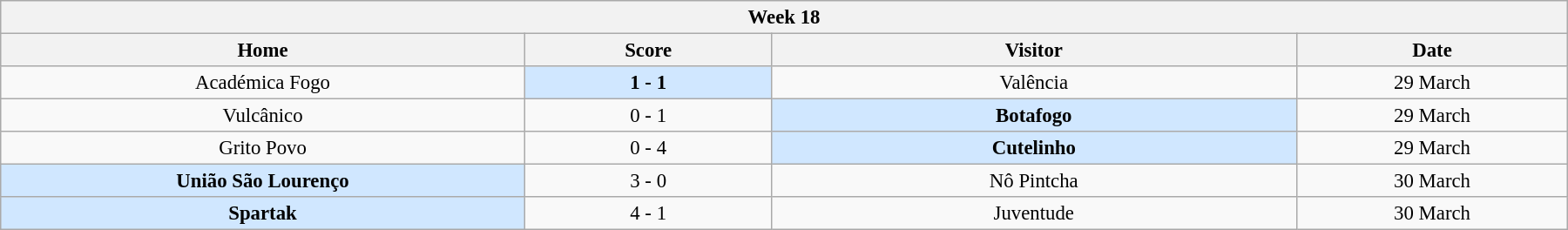<table class="wikitable" style="margin:1em auto; font-size:95%; text-align: center; width: 95%;">
<tr>
<th colspan="12"  style="with:100%; text-align:center;">Week 18</th>
</tr>
<tr>
<th style="width:200px;">Home</th>
<th width="90">Score</th>
<th style="width:200px;">Visitor</th>
<th style="width:100px;">Date</th>
</tr>
<tr align=center>
<td>Académica Fogo</td>
<td style="background:#d0e7ff;"><strong>1 - 1</strong></td>
<td>Valência</td>
<td>29 March</td>
</tr>
<tr align=center>
<td>Vulcânico</td>
<td>0 - 1</td>
<td style="background:#d0e7ff;"><strong>Botafogo</strong></td>
<td>29 March</td>
</tr>
<tr align=center>
<td>Grito Povo</td>
<td>0 - 4</td>
<td style="background:#d0e7ff;"><strong>Cutelinho</strong></td>
<td>29 March</td>
</tr>
<tr align=center>
<td style="background:#d0e7ff;"><strong>União São Lourenço</strong></td>
<td>3 - 0</td>
<td>Nô Pintcha</td>
<td>30 March</td>
</tr>
<tr align=center>
<td style="background:#d0e7ff;"><strong>Spartak</strong></td>
<td>4 - 1</td>
<td>Juventude</td>
<td>30 March</td>
</tr>
</table>
